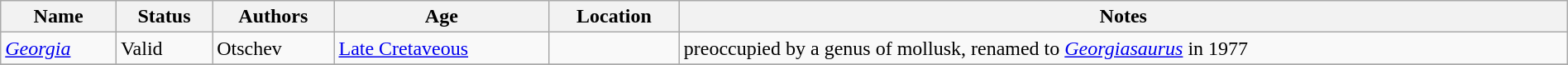<table class="wikitable sortable" align="center" width="100%">
<tr>
<th>Name</th>
<th>Status</th>
<th>Authors</th>
<th>Age</th>
<th>Location</th>
<th>Notes</th>
</tr>
<tr>
<td><em><a href='#'>Georgia</a></em></td>
<td>Valid</td>
<td>Otschev</td>
<td><a href='#'>Late Cretaveous</a></td>
<td></td>
<td>preoccupied by a genus of mollusk, renamed to <em><a href='#'>Georgiasaurus</a></em> in 1977</td>
</tr>
<tr>
</tr>
</table>
